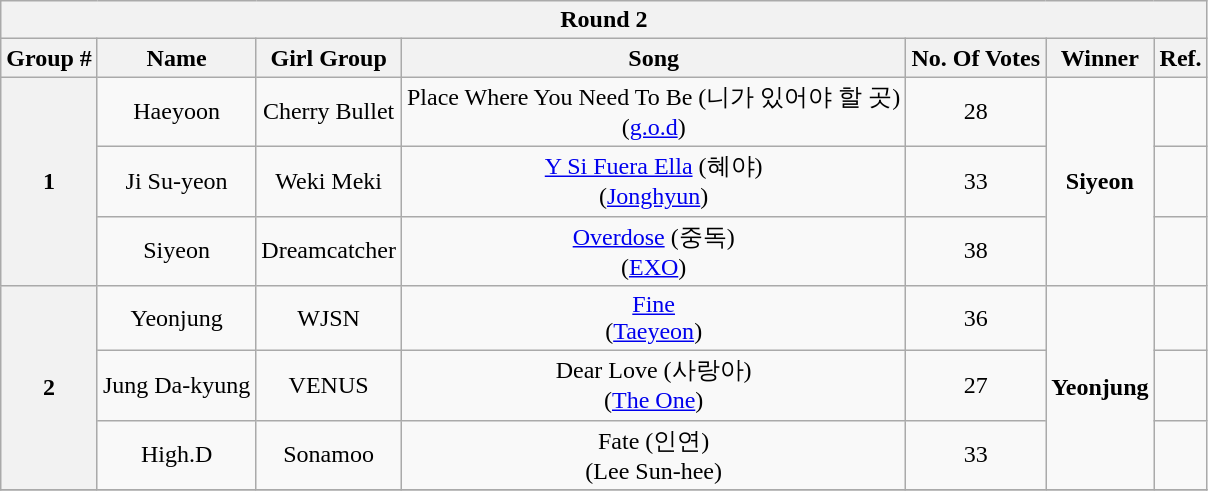<table class="wikitable" style="text-align:center">
<tr>
<th colspan="7">Round 2</th>
</tr>
<tr>
<th>Group #</th>
<th>Name</th>
<th>Girl Group</th>
<th>Song</th>
<th>No. Of Votes</th>
<th>Winner</th>
<th>Ref.</th>
</tr>
<tr>
<th rowspan="3">1</th>
<td>Haeyoon</td>
<td>Cherry Bullet</td>
<td>Place Where You Need To Be (니가 있어야 할 곳)<br>(<a href='#'>g.o.d</a>)</td>
<td>28</td>
<td rowspan="3"><strong>Siyeon</strong></td>
<td></td>
</tr>
<tr>
<td>Ji Su-yeon</td>
<td>Weki Meki</td>
<td><a href='#'>Y Si Fuera Ella</a> (혜야)<br>(<a href='#'>Jonghyun</a>)</td>
<td>33</td>
<td></td>
</tr>
<tr>
<td>Siyeon</td>
<td>Dreamcatcher</td>
<td><a href='#'>Overdose</a> (중독)<br>(<a href='#'>EXO</a>)</td>
<td>38</td>
<td></td>
</tr>
<tr>
<th rowspan="3">2</th>
<td>Yeonjung</td>
<td>WJSN</td>
<td><a href='#'>Fine</a><br>(<a href='#'>Taeyeon</a>)</td>
<td>36</td>
<td rowspan="3"><strong>Yeonjung</strong></td>
<td></td>
</tr>
<tr>
<td>Jung Da-kyung</td>
<td>VENUS</td>
<td>Dear Love (사랑아)<br>(<a href='#'>The One</a>)</td>
<td>27</td>
<td></td>
</tr>
<tr>
<td>High.D</td>
<td>Sonamoo</td>
<td>Fate (인연)<br>(Lee Sun-hee)</td>
<td>33</td>
<td></td>
</tr>
<tr>
</tr>
</table>
